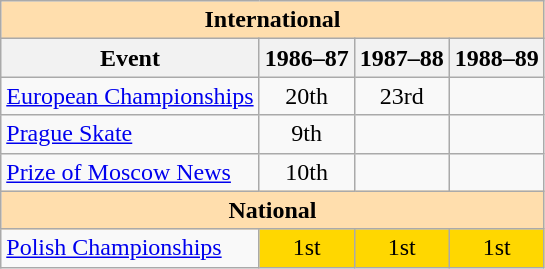<table class="wikitable" style="text-align:center">
<tr>
<th style="background-color: #ffdead; " colspan=4 align=center>International</th>
</tr>
<tr>
<th>Event</th>
<th>1986–87</th>
<th>1987–88</th>
<th>1988–89</th>
</tr>
<tr>
<td align=left><a href='#'>European Championships</a></td>
<td>20th</td>
<td>23rd</td>
<td></td>
</tr>
<tr>
<td align=left><a href='#'>Prague Skate</a></td>
<td>9th</td>
<td></td>
<td></td>
</tr>
<tr>
<td align=left><a href='#'>Prize of Moscow News</a></td>
<td>10th</td>
<td></td>
<td></td>
</tr>
<tr>
<th style="background-color: #ffdead; " colspan=4 align=center>National</th>
</tr>
<tr>
<td align=left><a href='#'>Polish Championships</a></td>
<td bgcolor=gold>1st</td>
<td bgcolor=gold>1st</td>
<td bgcolor=gold>1st</td>
</tr>
</table>
